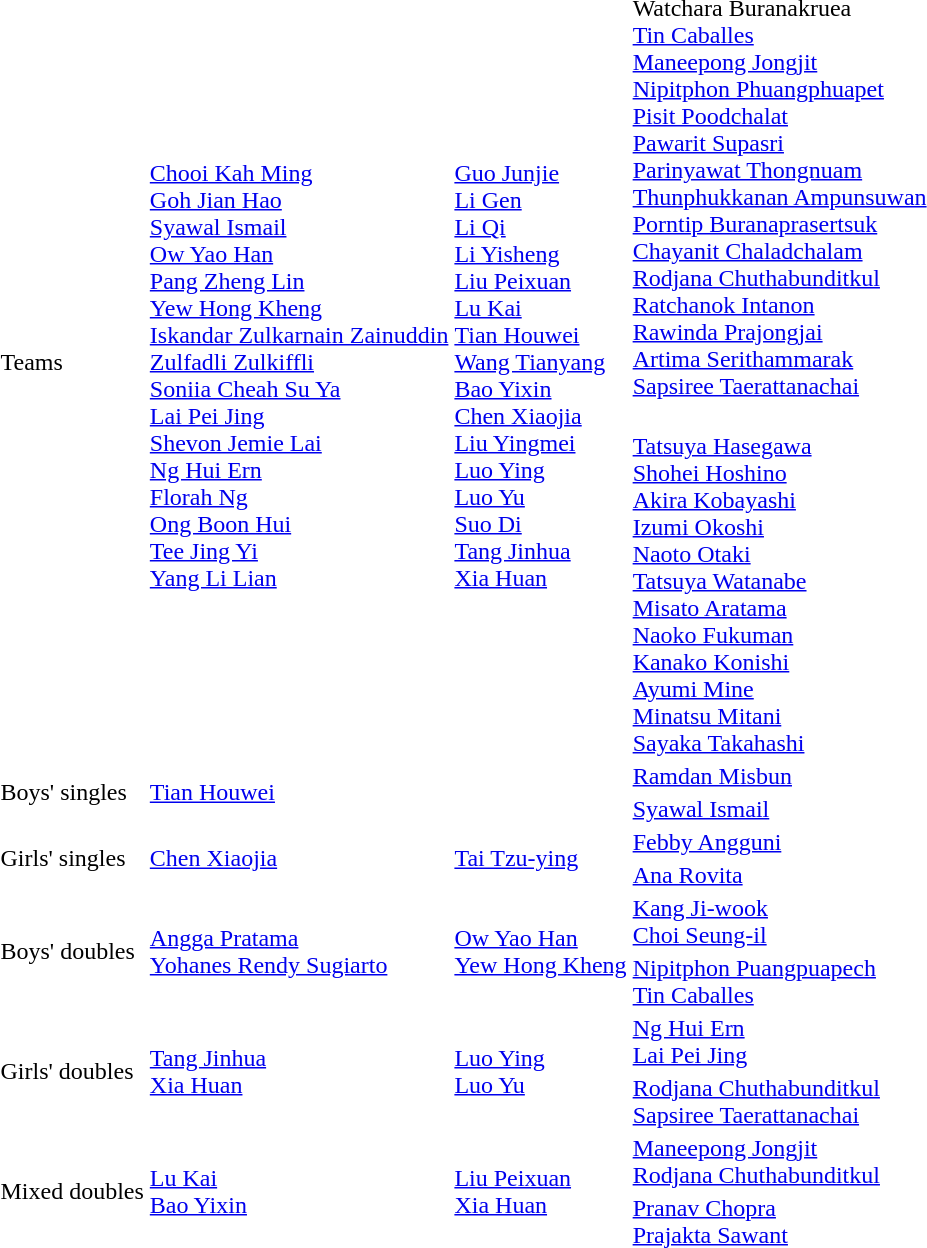<table>
<tr>
<td rowspan=2>Teams<br></td>
<td rowspan=2><br><a href='#'>Chooi Kah Ming</a><br><a href='#'>Goh Jian Hao</a><br><a href='#'>Syawal Ismail</a><br><a href='#'>Ow Yao Han</a><br><a href='#'>Pang Zheng Lin</a><br><a href='#'>Yew Hong Kheng</a><br><a href='#'>Iskandar Zulkarnain Zainuddin</a><br><a href='#'>Zulfadli Zulkiffli</a><br><a href='#'>Soniia Cheah Su Ya</a><br><a href='#'>Lai Pei Jing</a><br><a href='#'>Shevon Jemie Lai</a><br><a href='#'>Ng Hui Ern</a><br><a href='#'>Florah Ng</a><br><a href='#'>Ong Boon Hui</a><br><a href='#'>Tee Jing Yi</a><br><a href='#'>Yang Li Lian</a></td>
<td rowspan=2><br><a href='#'>Guo Junjie</a><br><a href='#'>Li Gen</a><br><a href='#'>Li Qi</a><br><a href='#'>Li Yisheng</a><br><a href='#'>Liu Peixuan</a><br><a href='#'>Lu Kai</a><br><a href='#'>Tian Houwei</a><br><a href='#'>Wang Tianyang</a><br><a href='#'>Bao Yixin</a><br><a href='#'>Chen Xiaojia</a><br><a href='#'>Liu Yingmei</a><br><a href='#'>Luo Ying</a><br><a href='#'>Luo Yu</a><br><a href='#'>Suo Di</a><br><a href='#'>Tang Jinhua</a><br><a href='#'>Xia Huan</a></td>
<td><br>Watchara Buranakruea<br><a href='#'>Tin Caballes</a><br><a href='#'>Maneepong Jongjit</a><br><a href='#'>Nipitphon Phuangphuapet</a><br><a href='#'>Pisit Poodchalat</a><br><a href='#'>Pawarit Supasri</a><br><a href='#'>Parinyawat Thongnuam</a><br><a href='#'>Thunphukkanan Ampunsuwan</a><br><a href='#'>Porntip Buranaprasertsuk</a><br><a href='#'>Chayanit Chaladchalam</a><br><a href='#'>Rodjana Chuthabunditkul</a><br><a href='#'>Ratchanok Intanon</a><br><a href='#'>Rawinda Prajongjai</a><br><a href='#'>Artima Serithammarak</a><br><a href='#'>Sapsiree Taerattanachai</a></td>
</tr>
<tr>
<td><br><a href='#'>Tatsuya Hasegawa</a><br><a href='#'>Shohei Hoshino</a><br><a href='#'>Akira Kobayashi</a><br><a href='#'>Izumi Okoshi</a><br><a href='#'>Naoto Otaki</a><br><a href='#'>Tatsuya Watanabe</a><br><a href='#'>Misato Aratama</a><br><a href='#'>Naoko Fukuman</a><br><a href='#'>Kanako Konishi</a><br><a href='#'>Ayumi Mine</a><br><a href='#'>Minatsu Mitani</a><br><a href='#'>Sayaka Takahashi</a></td>
</tr>
<tr>
<td rowspan=2>Boys' singles<br></td>
<td rowspan=2> <a href='#'>Tian Houwei</a></td>
<td rowspan=2></td>
<td> <a href='#'>Ramdan Misbun</a></td>
</tr>
<tr>
<td> <a href='#'>Syawal Ismail</a></td>
</tr>
<tr>
<td rowspan=2>Girls' singles<br></td>
<td rowspan=2> <a href='#'>Chen Xiaojia</a></td>
<td rowspan=2> <a href='#'>Tai Tzu-ying</a></td>
<td> <a href='#'>Febby Angguni</a></td>
</tr>
<tr>
<td> <a href='#'>Ana Rovita</a></td>
</tr>
<tr>
<td rowspan=2>Boys' doubles<br></td>
<td rowspan=2> <a href='#'>Angga Pratama</a><br> <a href='#'>Yohanes Rendy Sugiarto</a></td>
<td rowspan=2> <a href='#'>Ow Yao Han</a><br> <a href='#'>Yew Hong Kheng</a></td>
<td> <a href='#'>Kang Ji-wook</a><br> <a href='#'>Choi Seung-il</a></td>
</tr>
<tr>
<td> <a href='#'>Nipitphon Puangpuapech</a><br> <a href='#'>Tin Caballes</a></td>
</tr>
<tr>
<td rowspan=2>Girls' doubles<br></td>
<td rowspan=2> <a href='#'>Tang Jinhua</a><br> <a href='#'>Xia Huan</a></td>
<td rowspan=2> <a href='#'>Luo Ying</a><br> <a href='#'>Luo Yu</a></td>
<td> <a href='#'>Ng Hui Ern</a><br> <a href='#'>Lai Pei Jing</a></td>
</tr>
<tr>
<td> <a href='#'>Rodjana Chuthabunditkul</a><br> <a href='#'>Sapsiree Taerattanachai</a></td>
</tr>
<tr>
<td rowspan=2>Mixed doubles<br></td>
<td rowspan=2> <a href='#'>Lu Kai</a><br> <a href='#'>Bao Yixin</a></td>
<td rowspan=2> <a href='#'>Liu Peixuan</a><br> <a href='#'>Xia Huan</a></td>
<td> <a href='#'>Maneepong Jongjit</a><br> <a href='#'>Rodjana Chuthabunditkul</a></td>
</tr>
<tr>
<td> <a href='#'>Pranav Chopra</a><br> <a href='#'>Prajakta Sawant</a></td>
</tr>
</table>
